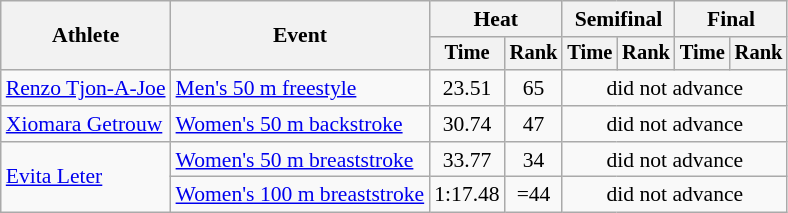<table class=wikitable style="font-size:90%">
<tr>
<th rowspan="2">Athlete</th>
<th rowspan="2">Event</th>
<th colspan="2">Heat</th>
<th colspan="2">Semifinal</th>
<th colspan="2">Final</th>
</tr>
<tr style="font-size:95%">
<th>Time</th>
<th>Rank</th>
<th>Time</th>
<th>Rank</th>
<th>Time</th>
<th>Rank</th>
</tr>
<tr align=center>
<td align=left><a href='#'>Renzo Tjon-A-Joe</a></td>
<td align=left><a href='#'>Men's 50 m freestyle</a></td>
<td>23.51</td>
<td>65</td>
<td colspan=4>did not advance</td>
</tr>
<tr align=center>
<td align=left><a href='#'>Xiomara Getrouw</a></td>
<td align=left><a href='#'>Women's 50 m backstroke</a></td>
<td>30.74</td>
<td>47</td>
<td colspan=4>did not advance</td>
</tr>
<tr align=center>
<td align=left rowspan=2><a href='#'>Evita Leter</a></td>
<td align=left><a href='#'>Women's 50 m breaststroke</a></td>
<td>33.77</td>
<td>34</td>
<td colspan=4>did not advance</td>
</tr>
<tr align=center>
<td align=left><a href='#'>Women's 100 m breaststroke</a></td>
<td>1:17.48</td>
<td>=44</td>
<td colspan=4>did not advance</td>
</tr>
</table>
